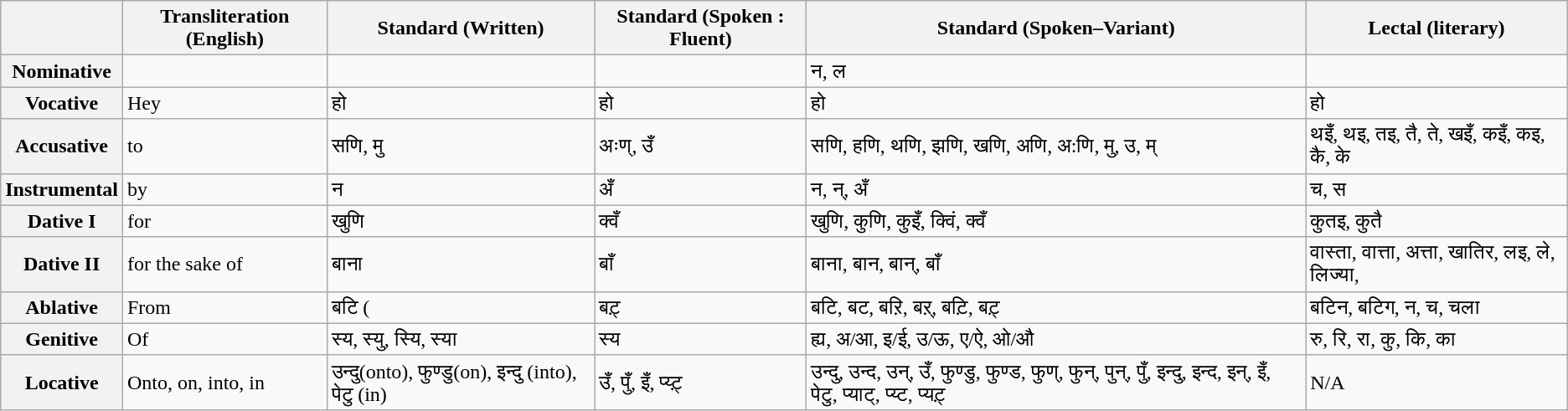<table class="wikitable">
<tr>
<th></th>
<th>Transliteration (English)</th>
<th>Standard (Written)</th>
<th>Standard (Spoken : Fluent)</th>
<th>Standard (Spoken–Variant)</th>
<th>Lectal (literary)</th>
</tr>
<tr>
<th>Nominative</th>
<td></td>
<td></td>
<td></td>
<td>न, ल</td>
</tr>
<tr>
<th>Vocative</th>
<td>Hey</td>
<td>हो</td>
<td>हो</td>
<td>हो</td>
<td>हो</td>
</tr>
<tr>
<th>Accusative</th>
<td>to</td>
<td>सणि, मु</td>
<td>अःण्, उँ</td>
<td>सणि, हणि, थणि, झणि, खणि, अणि, अ:णि, मु, उ, म्</td>
<td>थइँ, थइ, तइ, तै, ते, खइँ, कइँ, कइ, कै, के</td>
</tr>
<tr>
<th>Instrumental</th>
<td>by</td>
<td>न</td>
<td>अँ</td>
<td>न, न्, अँ</td>
<td>च, स</td>
</tr>
<tr>
<th>Dative I</th>
<td>for</td>
<td>खुणि</td>
<td>क्वँ</td>
<td>खुणि, कुणि, कुइँ, क्विं, क्वँ</td>
<td>कुतइ, कुतै</td>
</tr>
<tr>
<th>Dative II</th>
<td>for the sake of</td>
<td>बाना</td>
<td>बाँ</td>
<td>बाना, बान, बान्, बाँ</td>
<td>वास्ता, वात्ता, अत्ता, खातिर, लइ, ले, लिज्या,</td>
</tr>
<tr>
<th>Ablative</th>
<td>From</td>
<td>बटि (</td>
<td>बट़्</td>
<td>बटि, बट, बऱि, बऱ्, बट़ि, बट़्</td>
<td>बटिन, बटिग, न, च, चला</td>
</tr>
<tr>
<th>Genitive</th>
<td>Of</td>
<td>स्य, स्यु, स्यि, स्या</td>
<td>स्य</td>
<td>ह्य, अ/आ, इ/ई, उ/ऊ, ए/ऐ, ओ/औ</td>
<td>रु, रि, रा, कु, कि, का</td>
</tr>
<tr>
<th>Locative</th>
<td>Onto, on, into, in</td>
<td>उन्दु(onto), फुण्डु(on), इन्दु (into), पेटु (in)</td>
<td>उँ, पुँ, इँ, प्य्ट़्</td>
<td>उन्दु, उन्द, उन्, उँ, फुण्डु, फुण्ड, फुण्, फुन्, पुन्, पुँ, इन्दु, इन्द, इन्, इँ, पेटु, प्याट्, प्य्ट, प्यट़्</td>
<td>N/A</td>
</tr>
</table>
